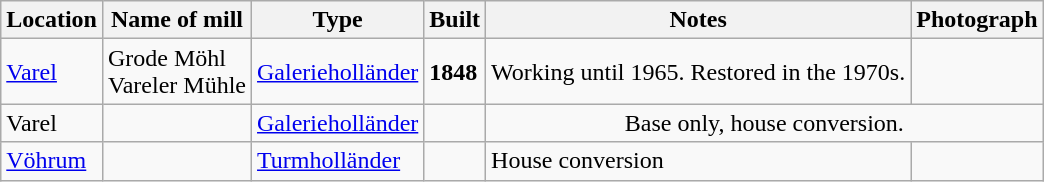<table class="wikitable sortable">
<tr>
<th>Location</th>
<th>Name of mill</th>
<th>Type</th>
<th>Built</th>
<th class="unsortable">Notes</th>
<th class="unsortable">Photograph</th>
</tr>
<tr>
<td><a href='#'>Varel</a></td>
<td>Grode Möhl<br>Vareler Mühle</td>
<td><a href='#'>Galerieholländer</a></td>
<td><strong>1848</strong></td>
<td>Working until 1965. Restored in the 1970s.</td>
<td></td>
</tr>
<tr>
<td>Varel</td>
<td></td>
<td><a href='#'>Galerieholländer</a></td>
<td></td>
<td colspan="2" style="text-align:center;">Base only, house conversion.</td>
</tr>
<tr>
<td><a href='#'>Vöhrum</a></td>
<td></td>
<td><a href='#'>Turmholländer</a></td>
<td></td>
<td>House conversion</td>
<td></td>
</tr>
</table>
